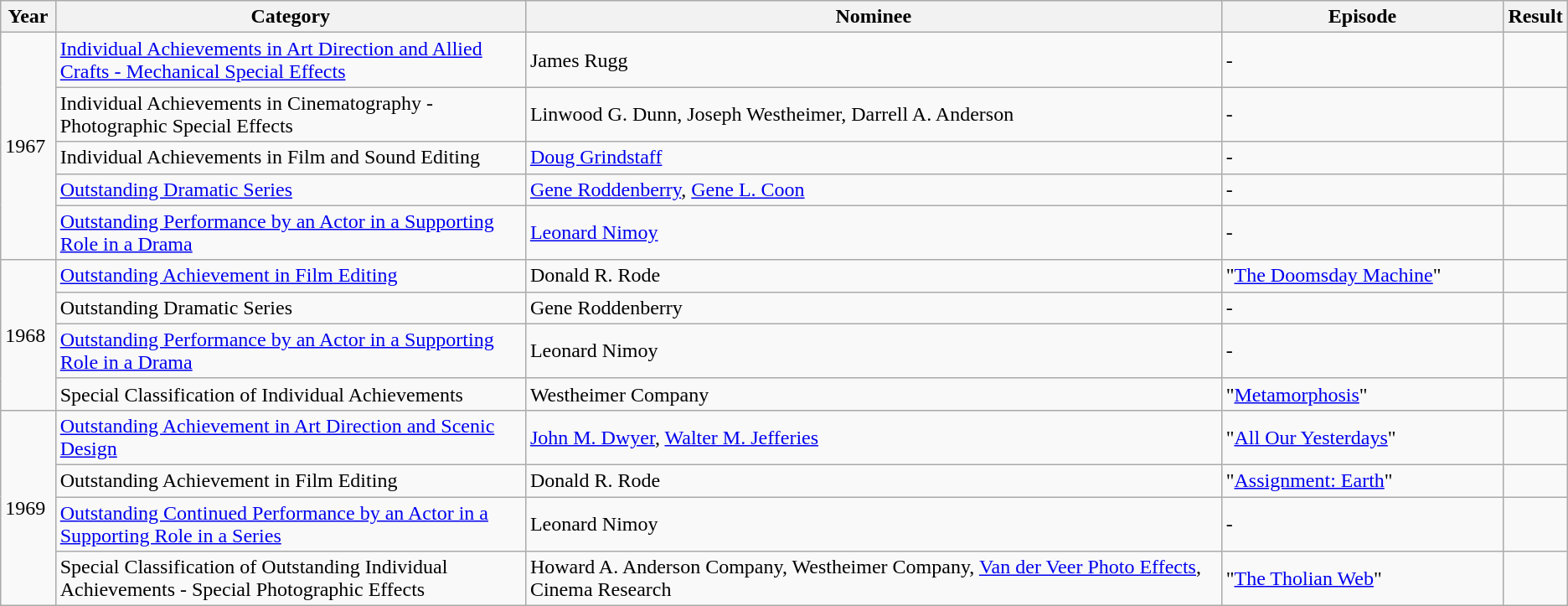<table class="wikitable">
<tr>
<th width="3.5%">Year</th>
<th width="30%">Category</th>
<th widthe="45%">Nominee</th>
<th width="18%">Episode</th>
<th width="3.5%">Result</th>
</tr>
<tr>
<td rowspan=5>1967</td>
<td><a href='#'>Individual Achievements in Art Direction and Allied Crafts - Mechanical Special Effects</a></td>
<td>James Rugg</td>
<td>-</td>
<td></td>
</tr>
<tr>
<td>Individual Achievements in Cinematography - Photographic Special Effects</td>
<td>Linwood G. Dunn, Joseph Westheimer, Darrell A. Anderson</td>
<td>-</td>
<td></td>
</tr>
<tr>
<td>Individual Achievements in Film and Sound Editing</td>
<td><a href='#'>Doug Grindstaff</a></td>
<td>-</td>
<td></td>
</tr>
<tr>
<td><a href='#'>Outstanding Dramatic Series</a></td>
<td><a href='#'>Gene Roddenberry</a>, <a href='#'>Gene L. Coon</a></td>
<td>-</td>
<td></td>
</tr>
<tr>
<td><a href='#'>Outstanding Performance by an Actor in a Supporting Role in a Drama</a></td>
<td><a href='#'>Leonard Nimoy</a></td>
<td>-</td>
<td></td>
</tr>
<tr>
<td rowspan=4>1968</td>
<td><a href='#'>Outstanding Achievement in Film Editing</a></td>
<td>Donald R. Rode</td>
<td>"<a href='#'>The Doomsday Machine</a>"</td>
<td></td>
</tr>
<tr>
<td>Outstanding Dramatic Series</td>
<td>Gene Roddenberry</td>
<td>-</td>
<td></td>
</tr>
<tr>
<td><a href='#'>Outstanding Performance by an Actor in a Supporting Role in a Drama</a></td>
<td>Leonard Nimoy</td>
<td>-</td>
<td></td>
</tr>
<tr>
<td>Special Classification of Individual Achievements</td>
<td>Westheimer Company</td>
<td>"<a href='#'>Metamorphosis</a>"</td>
<td></td>
</tr>
<tr>
<td rowspan=4>1969</td>
<td><a href='#'>Outstanding Achievement in Art Direction and Scenic Design</a></td>
<td><a href='#'>John M. Dwyer</a>, <a href='#'>Walter M. Jefferies</a></td>
<td>"<a href='#'>All Our Yesterdays</a>"</td>
<td></td>
</tr>
<tr>
<td>Outstanding Achievement in Film Editing</td>
<td>Donald R. Rode</td>
<td>"<a href='#'>Assignment: Earth</a>"</td>
<td></td>
</tr>
<tr>
<td><a href='#'>Outstanding Continued Performance by an Actor in a Supporting Role in a Series</a></td>
<td>Leonard Nimoy</td>
<td>-</td>
<td></td>
</tr>
<tr>
<td>Special Classification of Outstanding Individual Achievements - Special Photographic Effects</td>
<td>Howard A. Anderson Company, Westheimer Company, <a href='#'>Van der Veer Photo Effects</a>, Cinema Research</td>
<td>"<a href='#'>The Tholian Web</a>"</td>
<td></td>
</tr>
</table>
